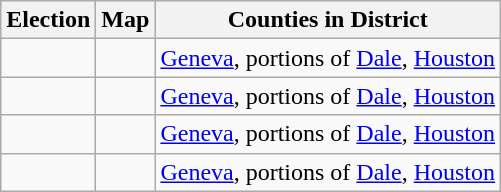<table class="wikitable">
<tr>
<th>Election</th>
<th>Map</th>
<th>Counties in District</th>
</tr>
<tr>
<td></td>
<td></td>
<td><a href='#'>Geneva</a>, portions of <a href='#'>Dale</a>, <a href='#'>Houston</a></td>
</tr>
<tr>
<td></td>
<td></td>
<td><a href='#'>Geneva</a>, portions of <a href='#'>Dale</a>, <a href='#'>Houston</a></td>
</tr>
<tr>
<td></td>
<td></td>
<td><a href='#'>Geneva</a>, portions of <a href='#'>Dale</a>, <a href='#'>Houston</a></td>
</tr>
<tr>
<td></td>
<td></td>
<td><a href='#'>Geneva</a>, portions of <a href='#'>Dale</a>, <a href='#'>Houston</a></td>
</tr>
</table>
